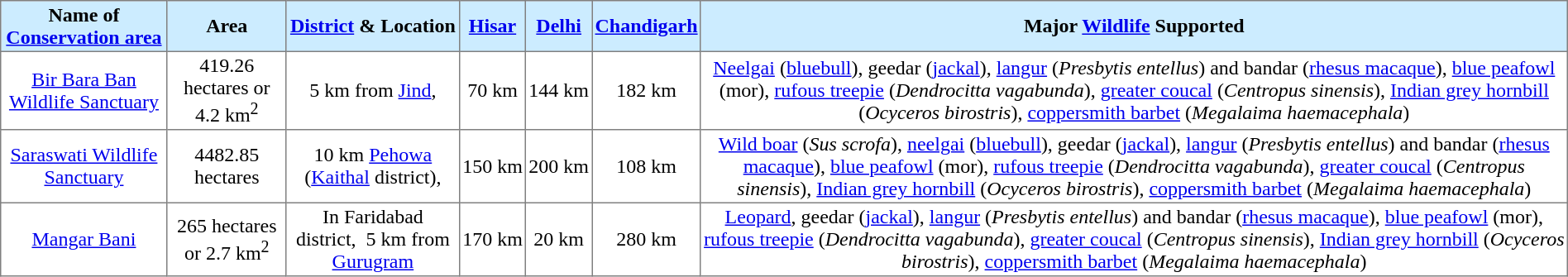<table align="left" cellSpacing="2" cellPadding="2" style="BORDER-COLLAPSE: collapse; text-align:center;" border="1">
<tr bgcolor="#CCECFF">
<td><strong>Name of <a href='#'>Conservation area</a></strong></td>
<td><strong>Area</strong></td>
<td><strong><a href='#'>District</a> & Location</strong></td>
<td><strong><a href='#'>Hisar</a></strong></td>
<td><strong><a href='#'>Delhi</a></strong></td>
<td><strong><a href='#'>Chandigarh</a></strong></td>
<td><strong>Major <a href='#'>Wildlife</a> Supported</strong></td>
</tr>
<tr>
<td><a href='#'>Bir Bara Ban Wildlife Sanctuary</a></td>
<td>419.26 hectares or 4.2 km<sup>2</sup></td>
<td>5 km from <a href='#'>Jind</a>, </td>
<td>70 km</td>
<td>144 km</td>
<td>182 km</td>
<td><a href='#'>Neelgai</a> (<a href='#'>bluebull</a>), geedar (<a href='#'>jackal</a>), <a href='#'>langur</a> (<em>Presbytis entellus</em>) and bandar (<a href='#'>rhesus macaque</a>), <a href='#'>blue peafowl</a> (mor), <a href='#'>rufous treepie</a> (<em>Dendrocitta vagabunda</em>), <a href='#'>greater coucal</a> (<em>Centropus sinensis</em>), <a href='#'>Indian grey hornbill</a> (<em>Ocyceros birostris</em>), <a href='#'>coppersmith barbet</a> (<em>Megalaima haemacephala</em>)</td>
</tr>
<tr>
<td><a href='#'>Saraswati Wildlife Sanctuary</a></td>
<td>4482.85 hectares</td>
<td>10 km <a href='#'>Pehowa</a> (<a href='#'>Kaithal</a> district),  </td>
<td>150 km</td>
<td>200 km</td>
<td>108 km</td>
<td><a href='#'>Wild boar</a> (<em>Sus scrofa</em>), <a href='#'>neelgai</a> (<a href='#'>bluebull</a>), geedar (<a href='#'>jackal</a>), <a href='#'>langur</a> (<em>Presbytis entellus</em>) and bandar (<a href='#'>rhesus macaque</a>), <a href='#'>blue peafowl</a> (mor), <a href='#'>rufous treepie</a> (<em>Dendrocitta vagabunda</em>), <a href='#'>greater coucal</a> (<em>Centropus sinensis</em>), <a href='#'>Indian grey hornbill</a> (<em>Ocyceros birostris</em>), <a href='#'>coppersmith barbet</a> (<em>Megalaima haemacephala</em>)</td>
</tr>
<tr>
<td><a href='#'>Mangar Bani</a></td>
<td>265 hectares or 2.7 km<sup>2</sup></td>
<td>In Faridabad district,  5 km from <a href='#'>Gurugram</a></td>
<td>170 km</td>
<td>20 km</td>
<td>280 km</td>
<td><a href='#'>Leopard</a>, geedar (<a href='#'>jackal</a>), <a href='#'>langur</a> (<em>Presbytis entellus</em>) and bandar (<a href='#'>rhesus macaque</a>), <a href='#'>blue peafowl</a> (mor), <a href='#'>rufous treepie</a> (<em>Dendrocitta vagabunda</em>), <a href='#'>greater coucal</a> (<em>Centropus sinensis</em>), <a href='#'>Indian grey hornbill</a> (<em>Ocyceros birostris</em>), <a href='#'>coppersmith barbet</a> (<em>Megalaima haemacephala</em>)</td>
</tr>
</table>
